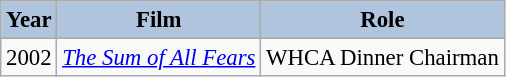<table class="wikitable" style="font-size:95%;">
<tr>
<th style="background:#B0C4DE;">Year</th>
<th style="background:#B0C4DE;">Film</th>
<th style="background:#B0C4DE;">Role</th>
</tr>
<tr>
<td>2002</td>
<td><em><a href='#'>The Sum of All Fears</a></em></td>
<td>WHCA Dinner Chairman</td>
</tr>
</table>
